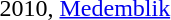<table>
<tr>
<td><br> 2010, <a href='#'>Medemblik</a></td>
<td><br></td>
<td><br></td>
<td><br></td>
</tr>
<tr>
</tr>
</table>
